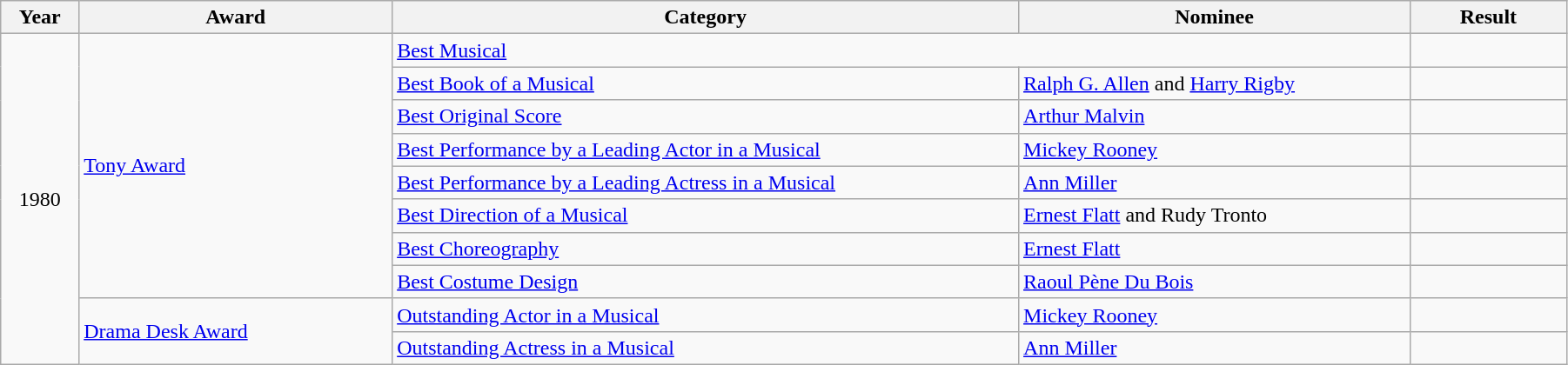<table class="wikitable" width="95%">
<tr>
<th width="5%">Year</th>
<th width="20%">Award</th>
<th width="40%">Category</th>
<th width="25%">Nominee</th>
<th width="10%">Result</th>
</tr>
<tr>
<td rowspan="10" align="center">1980</td>
<td rowspan="8"><a href='#'>Tony Award</a></td>
<td colspan="2"><a href='#'>Best Musical</a></td>
<td></td>
</tr>
<tr>
<td><a href='#'>Best Book of a Musical</a></td>
<td><a href='#'>Ralph G. Allen</a> and <a href='#'>Harry Rigby</a></td>
<td></td>
</tr>
<tr>
<td><a href='#'>Best Original Score</a></td>
<td><a href='#'>Arthur Malvin</a></td>
<td></td>
</tr>
<tr>
<td><a href='#'>Best Performance by a Leading Actor in a Musical</a></td>
<td><a href='#'>Mickey Rooney</a></td>
<td></td>
</tr>
<tr>
<td><a href='#'>Best Performance by a Leading Actress in a Musical</a></td>
<td><a href='#'>Ann Miller</a></td>
<td></td>
</tr>
<tr>
<td><a href='#'>Best Direction of a Musical</a></td>
<td><a href='#'>Ernest Flatt</a> and Rudy Tronto</td>
<td></td>
</tr>
<tr>
<td><a href='#'>Best Choreography</a></td>
<td><a href='#'>Ernest Flatt</a></td>
<td></td>
</tr>
<tr>
<td><a href='#'>Best Costume Design</a></td>
<td><a href='#'>Raoul Pène Du Bois</a></td>
<td></td>
</tr>
<tr>
<td rowspan="2"><a href='#'>Drama Desk Award</a></td>
<td><a href='#'>Outstanding Actor in a Musical</a></td>
<td><a href='#'>Mickey Rooney</a></td>
<td></td>
</tr>
<tr>
<td><a href='#'>Outstanding Actress in a Musical</a></td>
<td><a href='#'>Ann Miller</a></td>
<td></td>
</tr>
</table>
